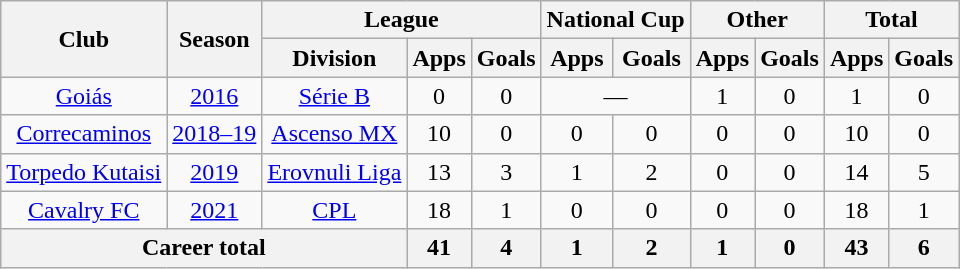<table class="wikitable" style="text-align:center">
<tr>
<th rowspan="2">Club</th>
<th rowspan="2">Season</th>
<th colspan="3">League</th>
<th colspan="2">National Cup</th>
<th colspan="2">Other</th>
<th colspan="2">Total</th>
</tr>
<tr>
<th>Division</th>
<th>Apps</th>
<th>Goals</th>
<th>Apps</th>
<th>Goals</th>
<th>Apps</th>
<th>Goals</th>
<th>Apps</th>
<th>Goals</th>
</tr>
<tr>
<td rowspan="1"><a href='#'>Goiás</a></td>
<td><a href='#'>2016</a></td>
<td><a href='#'>Série B</a></td>
<td>0</td>
<td>0</td>
<td colspan="2">—</td>
<td>1</td>
<td>0</td>
<td>1</td>
<td>0</td>
</tr>
<tr>
<td rowspan="1"><a href='#'>Correcaminos</a></td>
<td><a href='#'>2018–19</a></td>
<td><a href='#'>Ascenso MX</a></td>
<td>10</td>
<td>0</td>
<td>0</td>
<td>0</td>
<td>0</td>
<td>0</td>
<td>10</td>
<td>0</td>
</tr>
<tr>
<td rowspan="1"><a href='#'>Torpedo Kutaisi</a></td>
<td><a href='#'>2019</a></td>
<td><a href='#'>Erovnuli Liga</a></td>
<td>13</td>
<td>3</td>
<td>1</td>
<td>2</td>
<td>0</td>
<td>0</td>
<td>14</td>
<td>5</td>
</tr>
<tr>
<td><a href='#'>Cavalry FC</a></td>
<td><a href='#'>2021</a></td>
<td><a href='#'>CPL</a></td>
<td>18</td>
<td>1</td>
<td>0</td>
<td>0</td>
<td>0</td>
<td>0</td>
<td>18</td>
<td>1</td>
</tr>
<tr>
<th colspan="3">Career total</th>
<th>41</th>
<th>4</th>
<th>1</th>
<th>2</th>
<th>1</th>
<th>0</th>
<th>43</th>
<th>6</th>
</tr>
</table>
